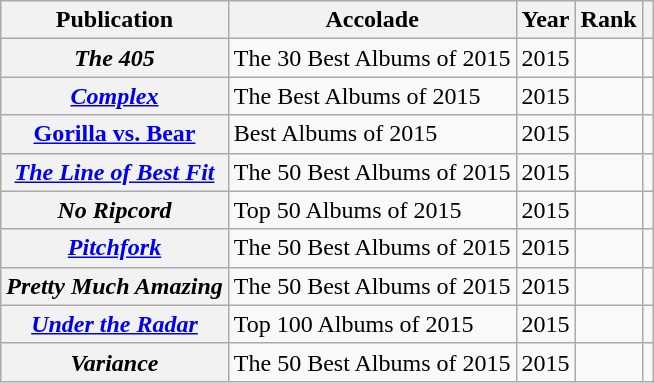<table class="wikitable sortable plainrowheaders">
<tr>
<th scope="col">Publication</th>
<th scope="col">Accolade</th>
<th scope="col">Year</th>
<th scope="col">Rank</th>
<th scope="col" Class="unsortable"></th>
</tr>
<tr>
<th scope="row"><em>The 405</em></th>
<td>The 30 Best Albums of 2015</td>
<td>2015</td>
<td></td>
<td align="center"></td>
</tr>
<tr>
<th scope="row"><em><a href='#'>Complex</a></em></th>
<td>The Best Albums of 2015</td>
<td>2015</td>
<td></td>
<td align="center"></td>
</tr>
<tr>
<th scope="row"><a href='#'>Gorilla vs. Bear</a></th>
<td>Best Albums of 2015</td>
<td>2015</td>
<td></td>
<td align="center"></td>
</tr>
<tr>
<th scope="row"><em><a href='#'>The Line of Best Fit</a></em></th>
<td>The 50 Best Albums of 2015</td>
<td>2015</td>
<td></td>
<td align="center"></td>
</tr>
<tr>
<th scope="row"><em>No Ripcord</em></th>
<td>Top 50 Albums of 2015</td>
<td>2015</td>
<td></td>
<td align="center"></td>
</tr>
<tr>
<th scope="row"><em><a href='#'>Pitchfork</a></em></th>
<td>The 50 Best Albums of 2015</td>
<td>2015</td>
<td></td>
<td align="center"></td>
</tr>
<tr>
<th scope="row"><em>Pretty Much Amazing</em></th>
<td>The 50 Best Albums of 2015</td>
<td>2015</td>
<td></td>
<td align="center"></td>
</tr>
<tr>
<th scope="row"><em><a href='#'>Under the Radar</a></em></th>
<td>Top 100 Albums of 2015</td>
<td>2015</td>
<td></td>
<td align="center"></td>
</tr>
<tr>
<th scope="row"><em>Variance</em></th>
<td>The 50 Best Albums of 2015</td>
<td>2015</td>
<td></td>
<td align="center"></td>
</tr>
</table>
